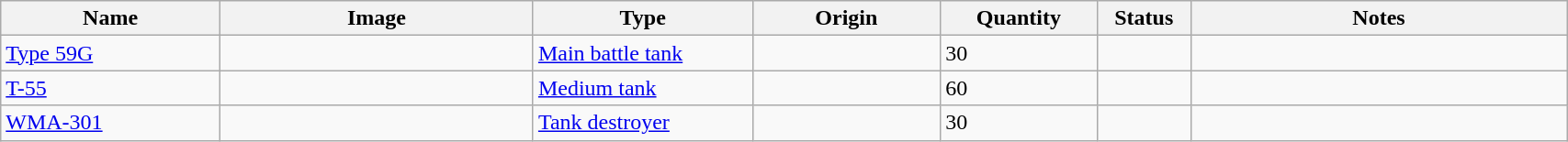<table class="wikitable" style="width:90%;">
<tr>
<th width=14%>Name</th>
<th width=20%>Image</th>
<th width=14%>Type</th>
<th width=12%>Origin</th>
<th width=10%>Quantity</th>
<th width=06%>Status</th>
<th width=24%>Notes</th>
</tr>
<tr>
<td><a href='#'>Type 59G</a></td>
<td></td>
<td><a href='#'>Main battle tank</a></td>
<td></td>
<td>30</td>
<td></td>
<td></td>
</tr>
<tr>
<td><a href='#'>T-55</a></td>
<td></td>
<td><a href='#'>Medium tank</a></td>
<td></td>
<td>60</td>
<td></td>
<td></td>
</tr>
<tr>
<td><a href='#'>WMA-301</a></td>
<td></td>
<td><a href='#'>Tank destroyer</a></td>
<td></td>
<td>30</td>
<td></td>
<td></td>
</tr>
</table>
